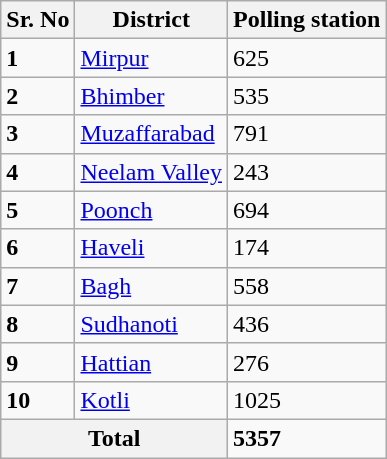<table class="wikitable">
<tr>
<th>Sr. No</th>
<th>District</th>
<th>Polling station</th>
</tr>
<tr>
<td><strong>1</strong></td>
<td><a href='#'>Mirpur</a></td>
<td>625</td>
</tr>
<tr>
<td><strong>2</strong></td>
<td><a href='#'>Bhimber</a></td>
<td>535</td>
</tr>
<tr>
<td><strong>3</strong></td>
<td><a href='#'>Muzaffarabad</a></td>
<td>791</td>
</tr>
<tr>
<td><strong>4</strong></td>
<td><a href='#'>Neelam Valley</a></td>
<td>243</td>
</tr>
<tr>
<td><strong>5</strong></td>
<td><a href='#'>Poonch</a></td>
<td>694</td>
</tr>
<tr>
<td><strong>6</strong></td>
<td><a href='#'>Haveli</a></td>
<td>174</td>
</tr>
<tr>
<td><strong>7</strong></td>
<td><a href='#'>Bagh</a></td>
<td>558</td>
</tr>
<tr>
<td><strong>8</strong></td>
<td><a href='#'>Sudhanoti</a></td>
<td>436</td>
</tr>
<tr>
<td><strong>9</strong></td>
<td><a href='#'>Hattian</a></td>
<td>276</td>
</tr>
<tr>
<td><strong>10</strong></td>
<td><a href='#'>Kotli</a></td>
<td>1025</td>
</tr>
<tr>
<th colspan="2"><strong>Total</strong></th>
<td><strong>5357</strong></td>
</tr>
</table>
